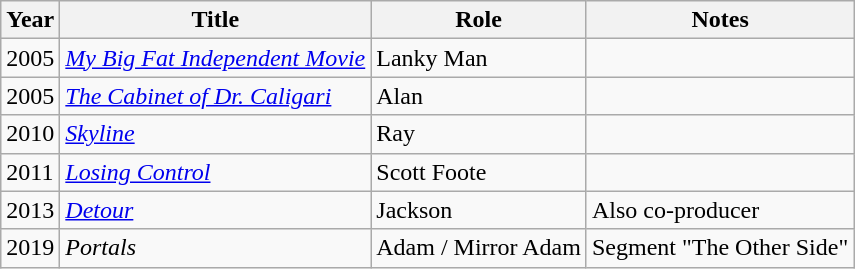<table class="wikitable sortable">
<tr>
<th>Year</th>
<th>Title</th>
<th>Role</th>
<th>Notes</th>
</tr>
<tr>
<td>2005</td>
<td><em><a href='#'>My Big Fat Independent Movie</a></em></td>
<td>Lanky Man</td>
<td></td>
</tr>
<tr>
<td rowspan="1">2005</td>
<td><em><a href='#'>The Cabinet of Dr. Caligari</a></em></td>
<td>Alan</td>
<td></td>
</tr>
<tr>
<td rowspan="1">2010</td>
<td><em><a href='#'>Skyline</a></em></td>
<td>Ray</td>
<td></td>
</tr>
<tr>
<td>2011</td>
<td><em><a href='#'>Losing Control</a></em></td>
<td>Scott Foote</td>
<td></td>
</tr>
<tr>
<td>2013</td>
<td><em><a href='#'>Detour</a></em></td>
<td>Jackson</td>
<td>Also co-producer</td>
</tr>
<tr>
<td>2019</td>
<td><em>Portals</em></td>
<td>Adam / Mirror Adam</td>
<td>Segment "The Other Side"</td>
</tr>
</table>
